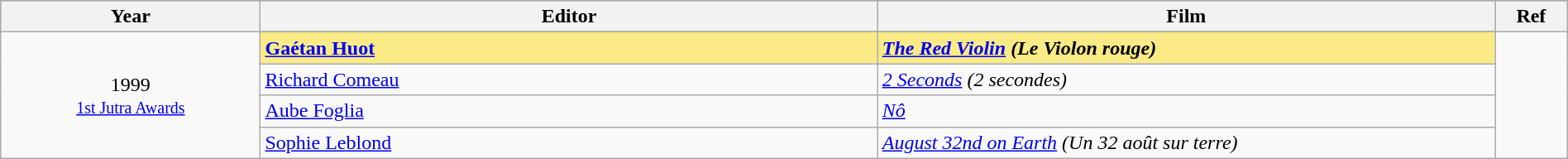<table class="wikitable" style="width:100%;">
<tr style="background:#bebebe;">
<th style="width:8%;">Year</th>
<th style="width:19%;">Editor</th>
<th style="width:19%;">Film</th>
<th style="width:2%;">Ref</th>
</tr>
<tr>
<td rowspan="5" align="center">1999 <br> <small><a href='#'>1st Jutra Awards</a></small></td>
</tr>
<tr style="background:#FAEB86">
<td><strong><a href='#'>Gaétan Huot</a></strong></td>
<td><strong><em><a href='#'>The Red Violin</a> (Le Violon rouge)</em></strong></td>
</tr>
<tr>
<td><a href='#'>Richard Comeau</a></td>
<td><em><a href='#'>2 Seconds</a> (2 secondes)</em></td>
</tr>
<tr>
<td><a href='#'>Aube Foglia</a></td>
<td><em><a href='#'>Nô</a></em></td>
</tr>
<tr>
<td><a href='#'>Sophie Leblond</a></td>
<td><em><a href='#'>August 32nd on Earth</a> (Un 32 août sur terre)</em></td>
</tr>
</table>
